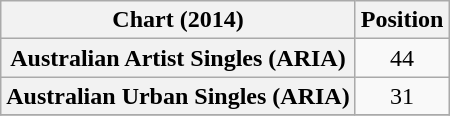<table class="wikitable sortable plainrowheaders" style="text-align:center">
<tr>
<th scope="col">Chart (2014)</th>
<th scope="col">Position</th>
</tr>
<tr>
<th scope="row">Australian Artist Singles (ARIA)</th>
<td>44</td>
</tr>
<tr>
<th scope="row">Australian Urban Singles (ARIA)</th>
<td>31</td>
</tr>
<tr>
</tr>
</table>
